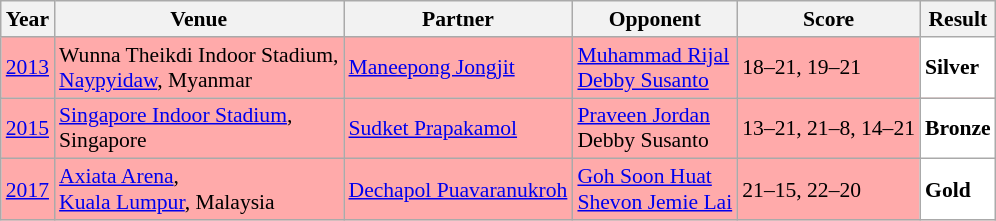<table class="sortable wikitable" style="font-size: 90%">
<tr>
<th>Year</th>
<th>Venue</th>
<th>Partner</th>
<th>Opponent</th>
<th>Score</th>
<th>Result</th>
</tr>
<tr style="background:#FFAAAA">
<td align="center"><a href='#'>2013</a></td>
<td align="left">Wunna Theikdi Indoor Stadium,<br><a href='#'>Naypyidaw</a>, Myanmar</td>
<td align="left"> <a href='#'>Maneepong Jongjit</a></td>
<td align="left"> <a href='#'>Muhammad Rijal</a><br> <a href='#'>Debby Susanto</a></td>
<td align="left">18–21, 19–21</td>
<td style="text-align:left; background:white"> <strong>Silver</strong></td>
</tr>
<tr style="background:#FFAAAA">
<td align="center"><a href='#'>2015</a></td>
<td align="left"><a href='#'>Singapore Indoor Stadium</a>,<br>Singapore</td>
<td align="left"> <a href='#'>Sudket Prapakamol</a></td>
<td align="left"> <a href='#'>Praveen Jordan</a><br> Debby Susanto</td>
<td align="left">13–21, 21–8, 14–21</td>
<td style="text-align:left; background:white"> <strong>Bronze</strong></td>
</tr>
<tr style="background:#FFAAAA">
<td align="center"><a href='#'>2017</a></td>
<td align="left"><a href='#'>Axiata Arena</a>,<br><a href='#'>Kuala Lumpur</a>, Malaysia</td>
<td align="left"> <a href='#'>Dechapol Puavaranukroh</a></td>
<td align="left"> <a href='#'>Goh Soon Huat</a><br> <a href='#'>Shevon Jemie Lai</a></td>
<td align="left">21–15, 22–20</td>
<td style="text-align:left; background:white"> <strong>Gold</strong></td>
</tr>
</table>
